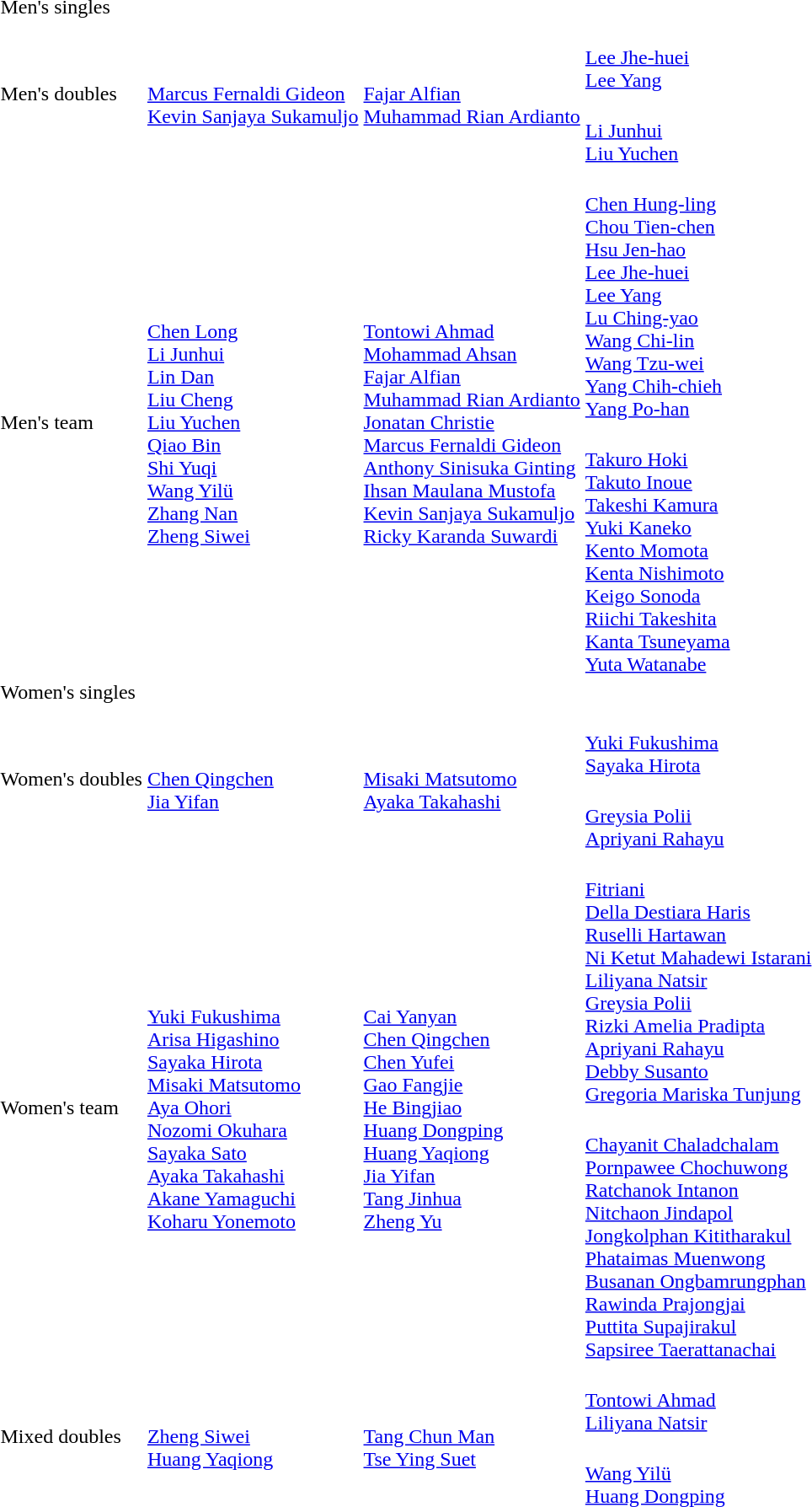<table>
<tr>
<td rowspan=2>Men's singles<br></td>
<td rowspan=2></td>
<td rowspan=2></td>
<td></td>
</tr>
<tr>
<td></td>
</tr>
<tr>
<td rowspan=2>Men's doubles<br></td>
<td rowspan=2><br><a href='#'>Marcus Fernaldi Gideon</a><br><a href='#'>Kevin Sanjaya Sukamuljo</a></td>
<td rowspan=2><br><a href='#'>Fajar Alfian</a><br><a href='#'>Muhammad Rian Ardianto</a></td>
<td><br><a href='#'>Lee Jhe-huei</a><br><a href='#'>Lee Yang</a></td>
</tr>
<tr>
<td><br><a href='#'>Li Junhui</a><br><a href='#'>Liu Yuchen</a></td>
</tr>
<tr>
<td rowspan=2>Men's team<br></td>
<td rowspan=2><br><a href='#'>Chen Long</a><br><a href='#'>Li Junhui</a><br><a href='#'>Lin Dan</a><br><a href='#'>Liu Cheng</a><br><a href='#'>Liu Yuchen</a><br><a href='#'>Qiao Bin</a><br><a href='#'>Shi Yuqi</a><br><a href='#'>Wang Yilü</a><br><a href='#'>Zhang Nan</a><br><a href='#'>Zheng Siwei</a></td>
<td rowspan=2><br><a href='#'>Tontowi Ahmad</a><br><a href='#'>Mohammad Ahsan</a><br><a href='#'>Fajar Alfian</a><br><a href='#'>Muhammad Rian Ardianto</a><br><a href='#'>Jonatan Christie</a><br><a href='#'>Marcus Fernaldi Gideon</a><br><a href='#'>Anthony Sinisuka Ginting</a><br><a href='#'>Ihsan Maulana Mustofa</a><br><a href='#'>Kevin Sanjaya Sukamuljo</a><br><a href='#'>Ricky Karanda Suwardi</a></td>
<td><br><a href='#'>Chen Hung-ling</a><br><a href='#'>Chou Tien-chen</a><br><a href='#'>Hsu Jen-hao</a><br><a href='#'>Lee Jhe-huei</a><br><a href='#'>Lee Yang</a><br><a href='#'>Lu Ching-yao</a><br><a href='#'>Wang Chi-lin</a><br><a href='#'>Wang Tzu-wei</a><br><a href='#'>Yang Chih-chieh</a><br><a href='#'>Yang Po-han</a></td>
</tr>
<tr>
<td><br><a href='#'>Takuro Hoki</a><br><a href='#'>Takuto Inoue</a><br><a href='#'>Takeshi Kamura</a><br><a href='#'>Yuki Kaneko</a><br><a href='#'>Kento Momota</a><br><a href='#'>Kenta Nishimoto</a><br><a href='#'>Keigo Sonoda</a><br><a href='#'>Riichi Takeshita</a><br><a href='#'>Kanta Tsuneyama</a><br><a href='#'>Yuta Watanabe</a></td>
</tr>
<tr>
<td rowspan=2>Women's singles<br></td>
<td rowspan=2></td>
<td rowspan=2></td>
<td></td>
</tr>
<tr>
<td></td>
</tr>
<tr>
<td rowspan=2>Women's doubles<br></td>
<td rowspan=2><br><a href='#'>Chen Qingchen</a><br><a href='#'>Jia Yifan</a></td>
<td rowspan=2><br><a href='#'>Misaki Matsutomo</a><br><a href='#'>Ayaka Takahashi</a></td>
<td><br><a href='#'>Yuki Fukushima</a><br><a href='#'>Sayaka Hirota</a></td>
</tr>
<tr>
<td><br><a href='#'>Greysia Polii</a><br><a href='#'>Apriyani Rahayu</a></td>
</tr>
<tr>
<td rowspan=2>Women's team<br></td>
<td rowspan=2><br><a href='#'>Yuki Fukushima</a><br><a href='#'>Arisa Higashino</a><br><a href='#'>Sayaka Hirota</a><br><a href='#'>Misaki Matsutomo</a><br><a href='#'>Aya Ohori</a><br><a href='#'>Nozomi Okuhara</a><br><a href='#'>Sayaka Sato</a><br><a href='#'>Ayaka Takahashi</a><br><a href='#'>Akane Yamaguchi</a><br><a href='#'>Koharu Yonemoto</a></td>
<td rowspan=2><br><a href='#'>Cai Yanyan</a><br><a href='#'>Chen Qingchen</a><br><a href='#'>Chen Yufei</a><br><a href='#'>Gao Fangjie</a><br><a href='#'>He Bingjiao</a><br><a href='#'>Huang Dongping</a><br><a href='#'>Huang Yaqiong</a><br><a href='#'>Jia Yifan</a><br><a href='#'>Tang Jinhua</a><br><a href='#'>Zheng Yu</a></td>
<td><br><a href='#'>Fitriani</a><br><a href='#'>Della Destiara Haris</a><br><a href='#'>Ruselli Hartawan</a><br><a href='#'>Ni Ketut Mahadewi Istarani</a><br><a href='#'>Liliyana Natsir</a><br><a href='#'>Greysia Polii</a><br><a href='#'>Rizki Amelia Pradipta</a><br><a href='#'>Apriyani Rahayu</a><br><a href='#'>Debby Susanto</a><br><a href='#'>Gregoria Mariska Tunjung</a></td>
</tr>
<tr>
<td><br><a href='#'>Chayanit Chaladchalam</a><br><a href='#'>Pornpawee Chochuwong</a><br><a href='#'>Ratchanok Intanon</a><br><a href='#'>Nitchaon Jindapol</a><br><a href='#'>Jongkolphan Kititharakul</a><br><a href='#'>Phataimas Muenwong</a><br><a href='#'>Busanan Ongbamrungphan</a><br><a href='#'>Rawinda Prajongjai</a><br><a href='#'>Puttita Supajirakul</a><br><a href='#'>Sapsiree Taerattanachai</a></td>
</tr>
<tr>
<td rowspan=2>Mixed doubles<br></td>
<td rowspan=2><br><a href='#'>Zheng Siwei</a><br><a href='#'>Huang Yaqiong</a></td>
<td rowspan=2><br><a href='#'>Tang Chun Man</a><br><a href='#'>Tse Ying Suet</a></td>
<td><br><a href='#'>Tontowi Ahmad</a><br><a href='#'>Liliyana Natsir</a></td>
</tr>
<tr>
<td><br><a href='#'>Wang Yilü</a><br><a href='#'>Huang Dongping</a></td>
</tr>
</table>
